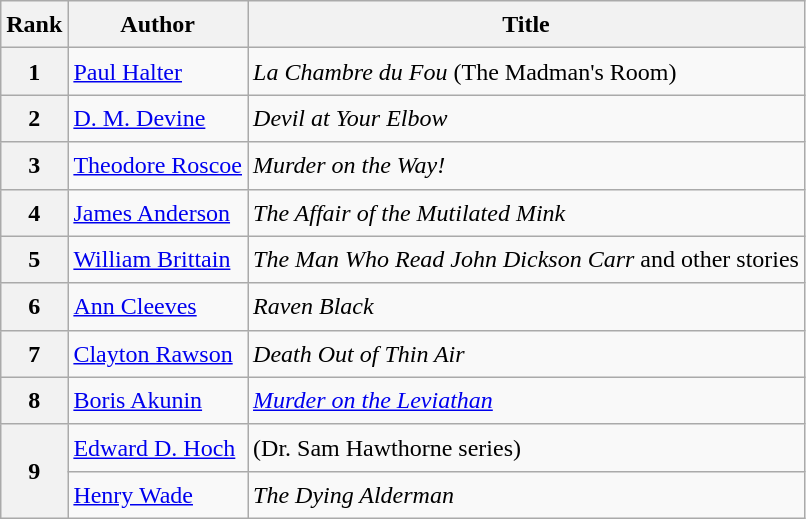<table class="wikitable sortable" style="font-size:1.00em; line-height:1.5em;">
<tr>
<th>Rank</th>
<th>Author</th>
<th>Title</th>
</tr>
<tr>
<th>1</th>
<td><a href='#'>Paul Halter</a></td>
<td><em>La Chambre du Fou</em> (The Madman's Room)</td>
</tr>
<tr>
<th>2</th>
<td><a href='#'>D. M. Devine</a></td>
<td><em>Devil at Your Elbow</em></td>
</tr>
<tr>
<th>3</th>
<td><a href='#'>Theodore Roscoe</a></td>
<td><em>Murder on the Way!</em></td>
</tr>
<tr>
<th>4</th>
<td><a href='#'>James Anderson</a></td>
<td><em>The Affair of the Mutilated Mink</em></td>
</tr>
<tr>
<th>5</th>
<td><a href='#'>William Brittain</a></td>
<td><em>The Man Who Read John Dickson Carr</em> and other stories</td>
</tr>
<tr>
<th>6</th>
<td><a href='#'>Ann Cleeves</a></td>
<td><em>Raven Black</em></td>
</tr>
<tr>
<th>7</th>
<td><a href='#'>Clayton Rawson</a></td>
<td><em>Death Out of Thin Air</em></td>
</tr>
<tr>
<th>8</th>
<td><a href='#'>Boris Akunin</a></td>
<td><em><a href='#'>Murder on the Leviathan</a></em></td>
</tr>
<tr>
<th rowspan=2>9</th>
<td><a href='#'>Edward D. Hoch</a></td>
<td>(Dr. Sam Hawthorne series)</td>
</tr>
<tr>
<td><a href='#'>Henry Wade</a></td>
<td><em>The Dying Alderman</em></td>
</tr>
</table>
